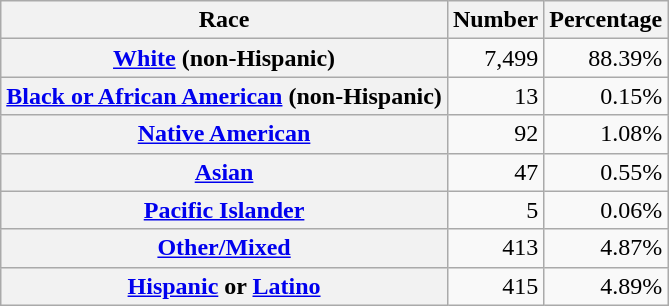<table class="wikitable" style="text-align:right">
<tr>
<th scope="col">Race</th>
<th scope="col">Number</th>
<th scope="col">Percentage</th>
</tr>
<tr>
<th scope="row"><a href='#'>White</a> (non-Hispanic)</th>
<td>7,499</td>
<td>88.39%</td>
</tr>
<tr>
<th scope="row"><a href='#'>Black or African American</a> (non-Hispanic)</th>
<td>13</td>
<td>0.15%</td>
</tr>
<tr>
<th scope="row"><a href='#'>Native American</a></th>
<td>92</td>
<td>1.08%</td>
</tr>
<tr>
<th scope="row"><a href='#'>Asian</a></th>
<td>47</td>
<td>0.55%</td>
</tr>
<tr>
<th scope="row"><a href='#'>Pacific Islander</a></th>
<td>5</td>
<td>0.06%</td>
</tr>
<tr>
<th scope="row"><a href='#'>Other/Mixed</a></th>
<td>413</td>
<td>4.87%</td>
</tr>
<tr>
<th scope="row"><a href='#'>Hispanic</a> or <a href='#'>Latino</a></th>
<td>415</td>
<td>4.89%</td>
</tr>
</table>
